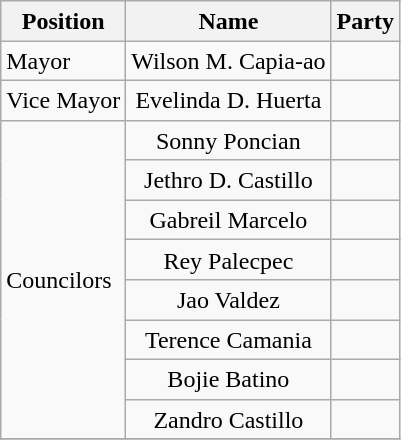<table class="wikitable" style="line-height:1.20em; font-size:100%;">
<tr>
<th>Position</th>
<th>Name</th>
<th colspan=2>Party</th>
</tr>
<tr>
<td>Mayor</td>
<td style="text-align:center;">Wilson M. Capia-ao</td>
<td></td>
</tr>
<tr>
<td>Vice Mayor</td>
<td style="text-align:center;">Evelinda D. Huerta</td>
<td></td>
</tr>
<tr>
<td rowspan=8>Councilors</td>
<td style="text-align:center;">Sonny Poncian</td>
<td></td>
</tr>
<tr>
<td style="text-align:center;">Jethro D. Castillo</td>
<td></td>
</tr>
<tr>
<td style="text-align:center;">Gabreil Marcelo</td>
<td></td>
</tr>
<tr>
<td style="text-align:center;">Rey Palecpec</td>
<td></td>
</tr>
<tr>
<td style="text-align:center;">Jao Valdez</td>
<td></td>
</tr>
<tr>
<td style="text-align:center;">Terence Camania</td>
<td></td>
</tr>
<tr>
<td style="text-align:center;">Bojie Batino</td>
<td></td>
</tr>
<tr>
<td style="text-align:center;">Zandro Castillo</td>
<td></td>
</tr>
<tr>
</tr>
</table>
